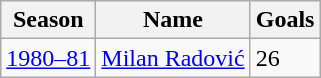<table class="wikitable">
<tr>
<th>Season</th>
<th>Name</th>
<th>Goals</th>
</tr>
<tr>
<td><a href='#'>1980–81</a></td>
<td> <a href='#'>Milan Radović</a></td>
<td>26</td>
</tr>
</table>
